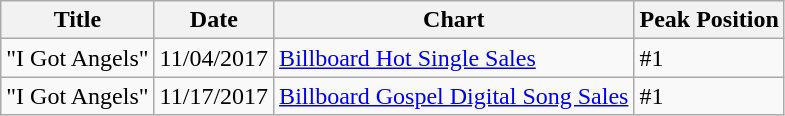<table class="wikitable">
<tr>
<th>Title</th>
<th>Date</th>
<th>Chart</th>
<th>Peak Position</th>
</tr>
<tr>
<td>"I Got Angels"</td>
<td>11/04/2017</td>
<td><a href='#'>Billboard Hot Single Sales</a></td>
<td>#1 </td>
</tr>
<tr>
<td>"I Got Angels"</td>
<td>11/17/2017</td>
<td><a href='#'>Billboard Gospel Digital Song Sales</a></td>
<td>#1 </td>
</tr>
</table>
